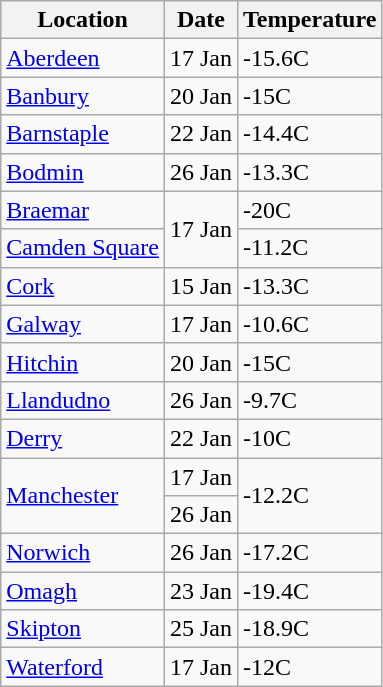<table class="wikitable sortable">
<tr>
<th>Location</th>
<th>Date</th>
<th>Temperature</th>
</tr>
<tr>
<td><a href='#'>Aberdeen</a></td>
<td>17 Jan</td>
<td>-15.6C</td>
</tr>
<tr>
<td><a href='#'>Banbury</a></td>
<td>20 Jan</td>
<td>-15C</td>
</tr>
<tr>
<td><a href='#'>Barnstaple</a></td>
<td>22 Jan</td>
<td>-14.4C</td>
</tr>
<tr>
<td><a href='#'>Bodmin</a></td>
<td>26 Jan</td>
<td>-13.3C</td>
</tr>
<tr>
<td><a href='#'>Braemar</a></td>
<td rowspan="2">17 Jan</td>
<td>-20C</td>
</tr>
<tr>
<td><a href='#'>Camden Square</a></td>
<td>-11.2C</td>
</tr>
<tr>
<td><a href='#'>Cork</a></td>
<td>15 Jan</td>
<td>-13.3C</td>
</tr>
<tr>
<td><a href='#'>Galway</a></td>
<td>17 Jan</td>
<td>-10.6C</td>
</tr>
<tr>
<td><a href='#'>Hitchin</a></td>
<td>20 Jan</td>
<td>-15C</td>
</tr>
<tr>
<td><a href='#'>Llandudno</a></td>
<td>26 Jan</td>
<td>-9.7C</td>
</tr>
<tr>
<td><a href='#'>Derry</a></td>
<td>22 Jan</td>
<td>-10C</td>
</tr>
<tr>
<td rowspan="2"><a href='#'>Manchester</a></td>
<td>17 Jan</td>
<td rowspan="2">-12.2C</td>
</tr>
<tr>
<td>26 Jan</td>
</tr>
<tr>
<td><a href='#'>Norwich</a></td>
<td>26 Jan</td>
<td>-17.2C</td>
</tr>
<tr>
<td><a href='#'>Omagh</a></td>
<td>23 Jan</td>
<td>-19.4C</td>
</tr>
<tr>
<td><a href='#'>Skipton</a></td>
<td>25 Jan</td>
<td>-18.9C</td>
</tr>
<tr>
<td><a href='#'>Waterford</a></td>
<td>17 Jan</td>
<td>-12C</td>
</tr>
</table>
